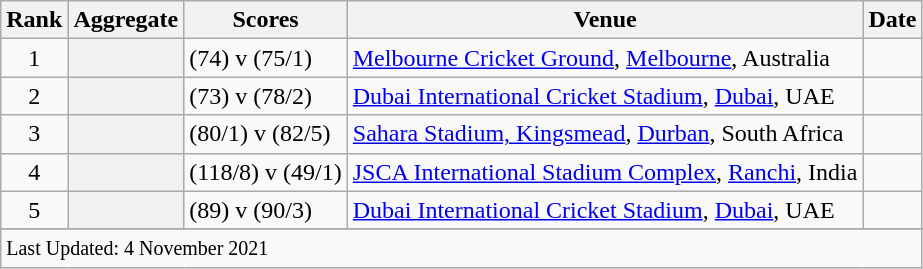<table class="wikitable plainrowheaders sortable">
<tr>
<th scope=col>Rank</th>
<th scope=col>Aggregate</th>
<th scope=col>Scores</th>
<th scope=col>Venue</th>
<th scope=col>Date</th>
</tr>
<tr>
<td align=center>1</td>
<th scope=row style=text-align:center;></th>
<td> (74) v  (75/1)</td>
<td><a href='#'>Melbourne Cricket Ground</a>, <a href='#'>Melbourne</a>, Australia</td>
<td></td>
</tr>
<tr>
<td align=center>2</td>
<th scope=row style=text-align:center;></th>
<td> (73) v  (78/2)</td>
<td><a href='#'>Dubai International Cricket Stadium</a>, <a href='#'>Dubai</a>, UAE</td>
<td> </td>
</tr>
<tr>
<td align=center>3</td>
<th scope=row style=text-align:center;></th>
<td> (80/1) v  (82/5)</td>
<td><a href='#'>Sahara Stadium, Kingsmead</a>, <a href='#'>Durban</a>, South Africa</td>
<td></td>
</tr>
<tr>
<td align=center>4</td>
<th scope=row style=text-align:center;></th>
<td> (118/8) v  (49/1)</td>
<td><a href='#'>JSCA International Stadium Complex</a>, <a href='#'>Ranchi</a>, India</td>
<td></td>
</tr>
<tr>
<td align=center>5</td>
<th scope=row style=text-align:center;></th>
<td> (89) v  (90/3)</td>
<td><a href='#'>Dubai International Cricket Stadium</a>, <a href='#'>Dubai</a>, UAE</td>
<td></td>
</tr>
<tr>
</tr>
<tr class=sortbottom>
<td colspan=5><small>Last Updated: 4 November 2021</small></td>
</tr>
</table>
